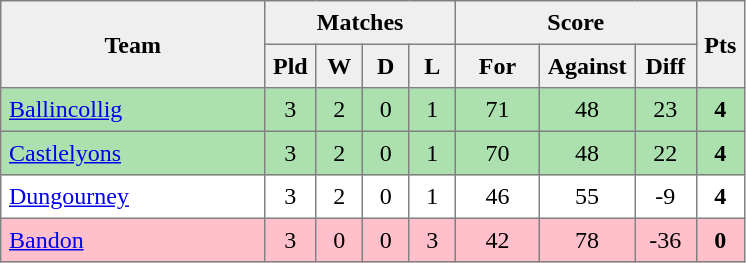<table style=border-collapse:collapse border=1 cellspacing=0 cellpadding=5>
<tr align=center bgcolor=#efefef>
<th rowspan=2 width=165>Team</th>
<th colspan=4>Matches</th>
<th colspan=3>Score</th>
<th rowspan=2width=20>Pts</th>
</tr>
<tr align=center bgcolor=#efefef>
<th width=20>Pld</th>
<th width=20>W</th>
<th width=20>D</th>
<th width=20>L</th>
<th width=45>For</th>
<th width=45>Against</th>
<th width=30>Diff</th>
</tr>
<tr align=center style="background:#ACE1AF;">
<td style="text-align:left;"><a href='#'>Ballincollig</a></td>
<td>3</td>
<td>2</td>
<td>0</td>
<td>1</td>
<td>71</td>
<td>48</td>
<td>23</td>
<td><strong>4</strong></td>
</tr>
<tr align=center style="background:#ACE1AF;">
<td style="text-align:left;"><a href='#'>Castlelyons</a></td>
<td>3</td>
<td>2</td>
<td>0</td>
<td>1</td>
<td>70</td>
<td>48</td>
<td>22</td>
<td><strong>4</strong></td>
</tr>
<tr align=center>
<td style="text-align:left;"><a href='#'>Dungourney</a></td>
<td>3</td>
<td>2</td>
<td>0</td>
<td>1</td>
<td>46</td>
<td>55</td>
<td>-9</td>
<td><strong>4</strong></td>
</tr>
<tr align=center style="background:#FFC0CB;">
<td style="text-align:left;"><a href='#'>Bandon</a></td>
<td>3</td>
<td>0</td>
<td>0</td>
<td>3</td>
<td>42</td>
<td>78</td>
<td>-36</td>
<td><strong>0</strong></td>
</tr>
</table>
